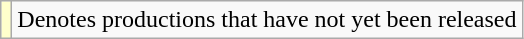<table class="wikitable">
<tr>
<td style="background:#ffc;"></td>
<td>Denotes productions that have not yet been released</td>
</tr>
</table>
